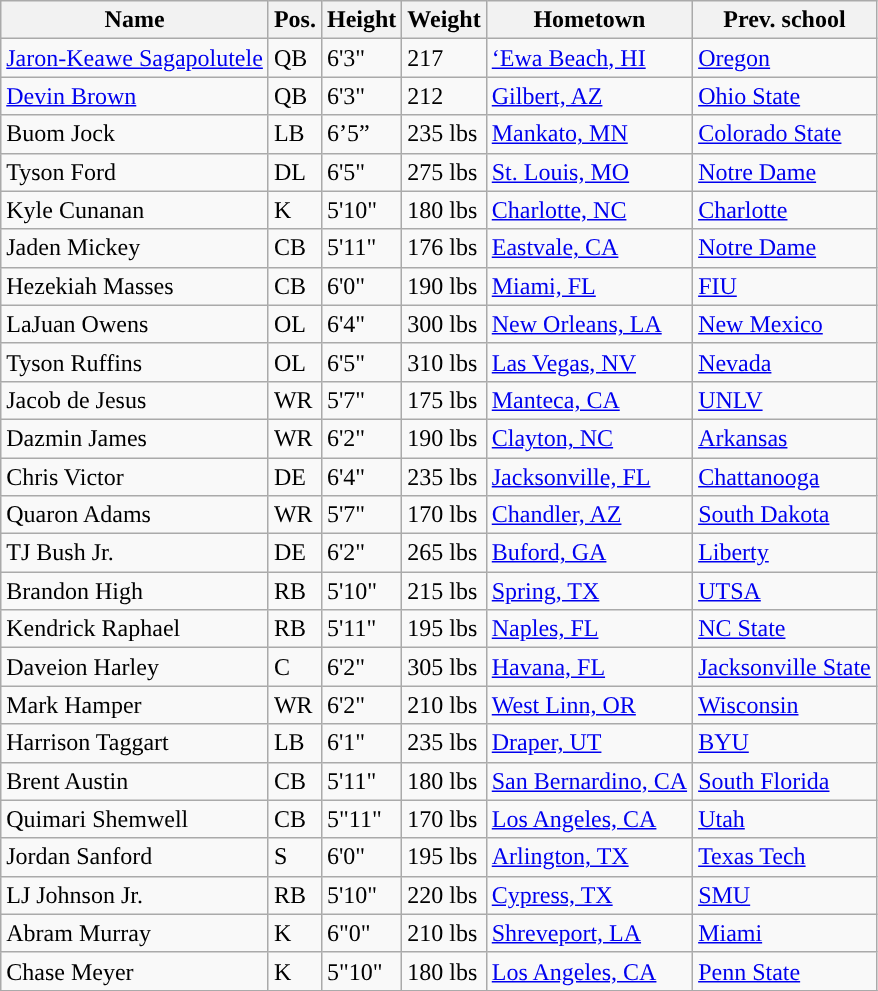<table class="wikitable sortable">
<tr>
<th>Name</th>
<th>Pos.</th>
<th>Height</th>
<th>Weight</th>
<th>Hometown</th>
<th>Prev. school</th>
</tr>
<tr>
<td><a href='#'>Jaron-Keawe Sagapolutele</a></td>
<td>QB</td>
<td>6'3"</td>
<td>217</td>
<td><a href='#'>ʻEwa Beach, HI</a></td>
<td><a href='#'>Oregon</a></td>
</tr>
<tr>
<td><a href='#'>Devin Brown</a></td>
<td>QB</td>
<td>6'3"</td>
<td>212</td>
<td><a href='#'>Gilbert, AZ</a></td>
<td><a href='#'>Ohio State</a></td>
</tr>
<tr>
<td>Buom Jock</td>
<td>LB</td>
<td>6’5”</td>
<td>235 lbs</td>
<td><a href='#'>Mankato, MN</a></td>
<td><a href='#'>Colorado State</a></td>
</tr>
<tr>
<td>Tyson Ford</td>
<td>DL</td>
<td>6'5"</td>
<td>275 lbs</td>
<td><a href='#'>St. Louis, MO</a></td>
<td><a href='#'>Notre Dame</a></td>
</tr>
<tr>
<td>Kyle Cunanan</td>
<td>K</td>
<td>5'10"</td>
<td>180 lbs</td>
<td><a href='#'>Charlotte, NC</a></td>
<td><a href='#'>Charlotte</a></td>
</tr>
<tr>
<td>Jaden Mickey</td>
<td>CB</td>
<td>5'11"</td>
<td>176 lbs</td>
<td><a href='#'>Eastvale, CA</a></td>
<td><a href='#'>Notre Dame</a></td>
</tr>
<tr>
<td>Hezekiah Masses</td>
<td>CB</td>
<td>6'0"</td>
<td>190 lbs</td>
<td><a href='#'>Miami, FL</a></td>
<td><a href='#'>FIU</a></td>
</tr>
<tr>
<td>LaJuan Owens</td>
<td>OL</td>
<td>6'4"</td>
<td>300 lbs</td>
<td><a href='#'>New Orleans, LA</a></td>
<td><a href='#'>New Mexico</a></td>
</tr>
<tr>
<td>Tyson Ruffins</td>
<td>OL</td>
<td>6'5"</td>
<td>310 lbs</td>
<td><a href='#'>Las Vegas, NV</a></td>
<td><a href='#'>Nevada</a></td>
</tr>
<tr>
<td>Jacob de Jesus</td>
<td>WR</td>
<td>5'7"</td>
<td>175 lbs</td>
<td><a href='#'>Manteca, CA</a></td>
<td><a href='#'>UNLV</a></td>
</tr>
<tr>
<td>Dazmin James</td>
<td>WR</td>
<td>6'2"</td>
<td>190 lbs</td>
<td><a href='#'>Clayton, NC</a></td>
<td><a href='#'>Arkansas</a></td>
</tr>
<tr>
<td>Chris Victor</td>
<td>DE</td>
<td>6'4"</td>
<td>235 lbs</td>
<td><a href='#'>Jacksonville, FL</a></td>
<td><a href='#'>Chattanooga</a></td>
</tr>
<tr>
<td>Quaron Adams</td>
<td>WR</td>
<td>5'7"</td>
<td>170 lbs</td>
<td><a href='#'>Chandler, AZ</a></td>
<td><a href='#'>South Dakota</a></td>
</tr>
<tr>
<td>TJ Bush Jr.</td>
<td>DE</td>
<td>6'2"</td>
<td>265 lbs</td>
<td><a href='#'>Buford, GA</a></td>
<td><a href='#'>Liberty</a></td>
</tr>
<tr>
<td>Brandon High</td>
<td>RB</td>
<td>5'10"</td>
<td>215 lbs</td>
<td><a href='#'>Spring, TX</a></td>
<td><a href='#'>UTSA</a></td>
</tr>
<tr>
<td>Kendrick Raphael</td>
<td>RB</td>
<td>5'11"</td>
<td>195 lbs</td>
<td><a href='#'>Naples, FL</a></td>
<td><a href='#'>NC State</a></td>
</tr>
<tr>
<td>Daveion Harley</td>
<td>C</td>
<td>6'2"</td>
<td>305 lbs</td>
<td><a href='#'>Havana, FL</a></td>
<td><a href='#'>Jacksonville State</a></td>
</tr>
<tr>
<td>Mark Hamper</td>
<td>WR</td>
<td>6'2"</td>
<td>210 lbs</td>
<td><a href='#'>West Linn, OR</a></td>
<td><a href='#'>Wisconsin</a></td>
</tr>
<tr>
<td>Harrison Taggart</td>
<td>LB</td>
<td>6'1"</td>
<td>235 lbs</td>
<td><a href='#'>Draper, UT</a></td>
<td><a href='#'>BYU</a></td>
</tr>
<tr>
<td>Brent Austin</td>
<td>CB</td>
<td>5'11"</td>
<td>180 lbs</td>
<td><a href='#'>San Bernardino, CA</a></td>
<td><a href='#'>South Florida</a></td>
</tr>
<tr>
<td>Quimari Shemwell</td>
<td>CB</td>
<td>5"11"</td>
<td>170 lbs</td>
<td><a href='#'>Los Angeles, CA</a></td>
<td><a href='#'>Utah</a></td>
</tr>
<tr>
<td>Jordan Sanford</td>
<td>S</td>
<td>6'0"</td>
<td>195 lbs</td>
<td><a href='#'>Arlington, TX</a></td>
<td><a href='#'>Texas Tech</a></td>
</tr>
<tr>
<td>LJ Johnson Jr.</td>
<td>RB</td>
<td>5'10"</td>
<td>220 lbs</td>
<td><a href='#'>Cypress, TX</a></td>
<td><a href='#'>SMU</a></td>
</tr>
<tr>
<td>Abram Murray</td>
<td>K</td>
<td>6"0"</td>
<td>210 lbs</td>
<td><a href='#'>Shreveport, LA</a></td>
<td><a href='#'>Miami</a></td>
</tr>
<tr>
<td>Chase Meyer</td>
<td>K</td>
<td>5"10"</td>
<td>180 lbs</td>
<td><a href='#'>Los Angeles, CA</a></td>
<td><a href='#'>Penn State</a></td>
</tr>
<tr>
</tr>
</table>
